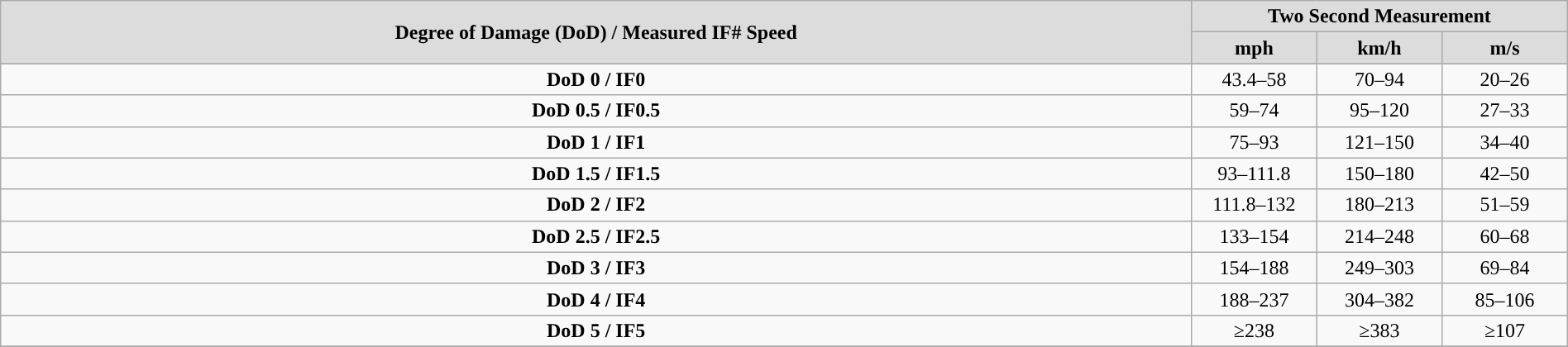<table class="wikitable" width="100%">
<tr style="text-align:center; background:gainsboro;">
<td rowspan="2"><strong>Degree of Damage (DoD) / Measured IF# Speed</strong></td>
<td colspan="3"><strong>Two Second Measurement</strong></td>
</tr>
<tr style="text-align:center; background:gainsboro;">
<td><strong>mph</strong></td>
<td><strong>km/h</strong></td>
<td><strong>m/s</strong></td>
</tr>
<tr>
</tr>
<tr>
<td align="center"><strong>DoD 0 / IF0</strong></td>
<td style="text-align:center; width:8%;">43.4–58</td>
<td style="text-align:center; width:8%;">70–94</td>
<td style="text-align:center; width:8%;">20–26</td>
</tr>
<tr>
<td align="center"><strong>DoD 0.5 / IF0.5</strong></td>
<td style="text-align:center; width:8%;">59–74</td>
<td style="text-align:center; width:8%;">95–120</td>
<td style="text-align:center; width:8%;">27–33</td>
</tr>
<tr>
<td align="center"><strong>DoD 1 / IF1</strong></td>
<td style="text-align:center; width:8%;">75–93</td>
<td style="text-align:center; width:8%;">121–150</td>
<td style="text-align:center; width:8%;">34–40</td>
</tr>
<tr>
<td align="center"><strong>DoD 1.5 / IF1.5</strong></td>
<td style="text-align:center; width:8%;">93–111.8</td>
<td style="text-align:center; width:8%;">150–180</td>
<td style="text-align:center; width:8%;">42–50</td>
</tr>
<tr>
<td align="center"><strong>DoD 2 / IF2</strong></td>
<td style="text-align:center; width:8%;">111.8–132</td>
<td style="text-align:center; width:8%;">180–213</td>
<td style="text-align:center; width:8%;">51–59</td>
</tr>
<tr>
<td align="center"><strong>DoD 2.5 / IF2.5</strong></td>
<td style="text-align:center; width:8%;">133–154</td>
<td style="text-align:center; width:8%;">214–248</td>
<td style="text-align:center; width:8%;">60–68</td>
</tr>
<tr>
<td align="center"><strong>DoD 3 / IF3</strong></td>
<td style="text-align:center; width:8%;">154–188</td>
<td style="text-align:center; width:8%;">249–303</td>
<td style="text-align:center; width:8%;">69–84</td>
</tr>
<tr>
<td align="center"><strong>DoD 4 / IF4</strong></td>
<td style="text-align:center; width:8%;">188–237</td>
<td style="text-align:center; width:8%;">304–382</td>
<td style="text-align:center; width:8%;">85–106</td>
</tr>
<tr>
<td align="center"><strong>DoD 5 / IF5</strong></td>
<td style="text-align:center; width:8%;">≥238</td>
<td style="text-align:center; width:8%;">≥383</td>
<td style="text-align:center; width:8%;">≥107</td>
</tr>
<tr>
</tr>
</table>
